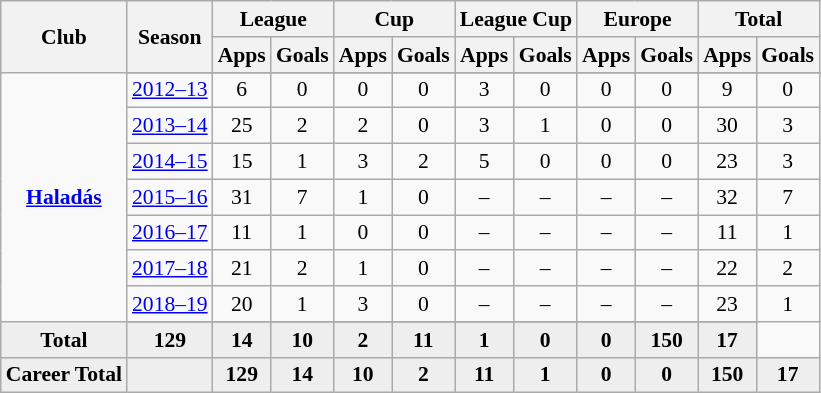<table class="wikitable" style="font-size:90%; text-align: center;">
<tr>
<th rowspan="2">Club</th>
<th rowspan="2">Season</th>
<th colspan="2">League</th>
<th colspan="2">Cup</th>
<th colspan="2">League Cup</th>
<th colspan="2">Europe</th>
<th colspan="2">Total</th>
</tr>
<tr>
<th>Apps</th>
<th>Goals</th>
<th>Apps</th>
<th>Goals</th>
<th>Apps</th>
<th>Goals</th>
<th>Apps</th>
<th>Goals</th>
<th>Apps</th>
<th>Goals</th>
</tr>
<tr ||-||-||-|->
<td rowspan="9" valign="center"><strong><a href='#'>Haladás</a></strong></td>
</tr>
<tr>
<td><a href='#'>2012–13</a></td>
<td>6</td>
<td>0</td>
<td>0</td>
<td>0</td>
<td>3</td>
<td>0</td>
<td>0</td>
<td>0</td>
<td>9</td>
<td>0</td>
</tr>
<tr>
<td><a href='#'>2013–14</a></td>
<td>25</td>
<td>2</td>
<td>2</td>
<td>0</td>
<td>3</td>
<td>1</td>
<td>0</td>
<td>0</td>
<td>30</td>
<td>3</td>
</tr>
<tr>
<td><a href='#'>2014–15</a></td>
<td>15</td>
<td>1</td>
<td>3</td>
<td>2</td>
<td>5</td>
<td>0</td>
<td>0</td>
<td>0</td>
<td>23</td>
<td>3</td>
</tr>
<tr>
<td><a href='#'>2015–16</a></td>
<td>31</td>
<td>7</td>
<td>1</td>
<td>0</td>
<td>–</td>
<td>–</td>
<td>–</td>
<td>–</td>
<td>32</td>
<td>7</td>
</tr>
<tr>
<td><a href='#'>2016–17</a></td>
<td>11</td>
<td>1</td>
<td>0</td>
<td>0</td>
<td>–</td>
<td>–</td>
<td>–</td>
<td>–</td>
<td>11</td>
<td>1</td>
</tr>
<tr>
<td><a href='#'>2017–18</a></td>
<td>21</td>
<td>2</td>
<td>1</td>
<td>0</td>
<td>–</td>
<td>–</td>
<td>–</td>
<td>–</td>
<td>22</td>
<td>2</td>
</tr>
<tr>
<td><a href='#'>2018–19</a></td>
<td>20</td>
<td>1</td>
<td>3</td>
<td>0</td>
<td>–</td>
<td>–</td>
<td>–</td>
<td>–</td>
<td>23</td>
<td>1</td>
</tr>
<tr>
</tr>
<tr style="font-weight:bold; background-color:#eeeeee;">
<td>Total</td>
<td>129</td>
<td>14</td>
<td>10</td>
<td>2</td>
<td>11</td>
<td>1</td>
<td>0</td>
<td>0</td>
<td>150</td>
<td>17</td>
</tr>
<tr style="font-weight:bold; background-color:#eeeeee;">
<td rowspan="1" valign="top"><strong>Career Total</strong></td>
<td></td>
<td><strong>129</strong></td>
<td><strong>14</strong></td>
<td><strong>10</strong></td>
<td><strong>2</strong></td>
<td><strong>11</strong></td>
<td><strong>1</strong></td>
<td><strong>0</strong></td>
<td><strong>0</strong></td>
<td><strong>150</strong></td>
<td><strong>17</strong></td>
</tr>
</table>
